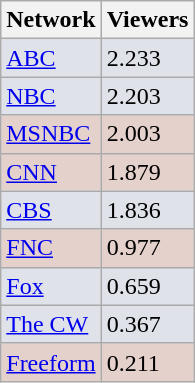<table class="wikitable">
<tr>
<th>Network</th>
<th>Viewers<br></th>
</tr>
<tr style="background:#dfe2e9;">
<td><a href='#'>ABC</a></td>
<td>2.233</td>
</tr>
<tr style="background:#dfe2e9;">
<td><a href='#'>NBC</a></td>
<td>2.203</td>
</tr>
<tr style="background:#e5d1cb;">
<td><a href='#'>MSNBC</a></td>
<td>2.003</td>
</tr>
<tr style="background:#e5d1cb;">
<td><a href='#'>CNN</a></td>
<td>1.879</td>
</tr>
<tr style="background:#dfe2e9;">
<td><a href='#'>CBS</a></td>
<td>1.836</td>
</tr>
<tr style="background:#e5d1cb;">
<td><a href='#'>FNC</a></td>
<td>0.977</td>
</tr>
<tr style="background:#dfe2e9;">
<td><a href='#'>Fox</a></td>
<td>0.659</td>
</tr>
<tr style="background:#dfe2e9;">
<td><a href='#'>The CW</a></td>
<td>0.367</td>
</tr>
<tr style="background:#e5d1cb;">
<td><a href='#'>Freeform</a></td>
<td>0.211</td>
</tr>
</table>
